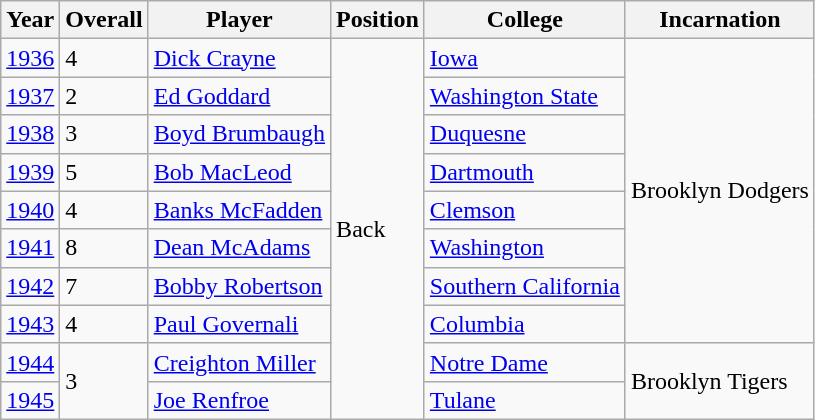<table class="wikitable">
<tr>
<th>Year</th>
<th>Overall</th>
<th>Player</th>
<th>Position</th>
<th>College</th>
<th>Incarnation</th>
</tr>
<tr>
<td><a href='#'>1936</a></td>
<td>4</td>
<td><a href='#'>Dick Crayne</a></td>
<td rowspan="10">Back</td>
<td><a href='#'>Iowa</a></td>
<td rowspan="8">Brooklyn Dodgers</td>
</tr>
<tr>
<td><a href='#'>1937</a></td>
<td>2</td>
<td><a href='#'>Ed Goddard</a></td>
<td><a href='#'>Washington State</a></td>
</tr>
<tr>
<td><a href='#'>1938</a></td>
<td>3</td>
<td><a href='#'>Boyd Brumbaugh</a></td>
<td><a href='#'>Duquesne</a></td>
</tr>
<tr>
<td><a href='#'>1939</a></td>
<td>5</td>
<td><a href='#'>Bob MacLeod</a></td>
<td><a href='#'>Dartmouth</a></td>
</tr>
<tr>
<td><a href='#'>1940</a></td>
<td>4</td>
<td><a href='#'>Banks McFadden</a></td>
<td><a href='#'>Clemson</a></td>
</tr>
<tr>
<td><a href='#'>1941</a></td>
<td>8</td>
<td><a href='#'>Dean McAdams</a></td>
<td><a href='#'>Washington</a></td>
</tr>
<tr>
<td><a href='#'>1942</a></td>
<td>7</td>
<td><a href='#'>Bobby Robertson</a></td>
<td><a href='#'>Southern California</a></td>
</tr>
<tr>
<td><a href='#'>1943</a></td>
<td>4</td>
<td><a href='#'>Paul Governali</a></td>
<td><a href='#'>Columbia</a></td>
</tr>
<tr>
<td><a href='#'>1944</a></td>
<td rowspan="2">3</td>
<td><a href='#'>Creighton Miller</a></td>
<td><a href='#'>Notre Dame</a></td>
<td rowspan="2">Brooklyn Tigers</td>
</tr>
<tr>
<td><a href='#'>1945</a></td>
<td><a href='#'>Joe Renfroe</a></td>
<td><a href='#'>Tulane</a></td>
</tr>
</table>
